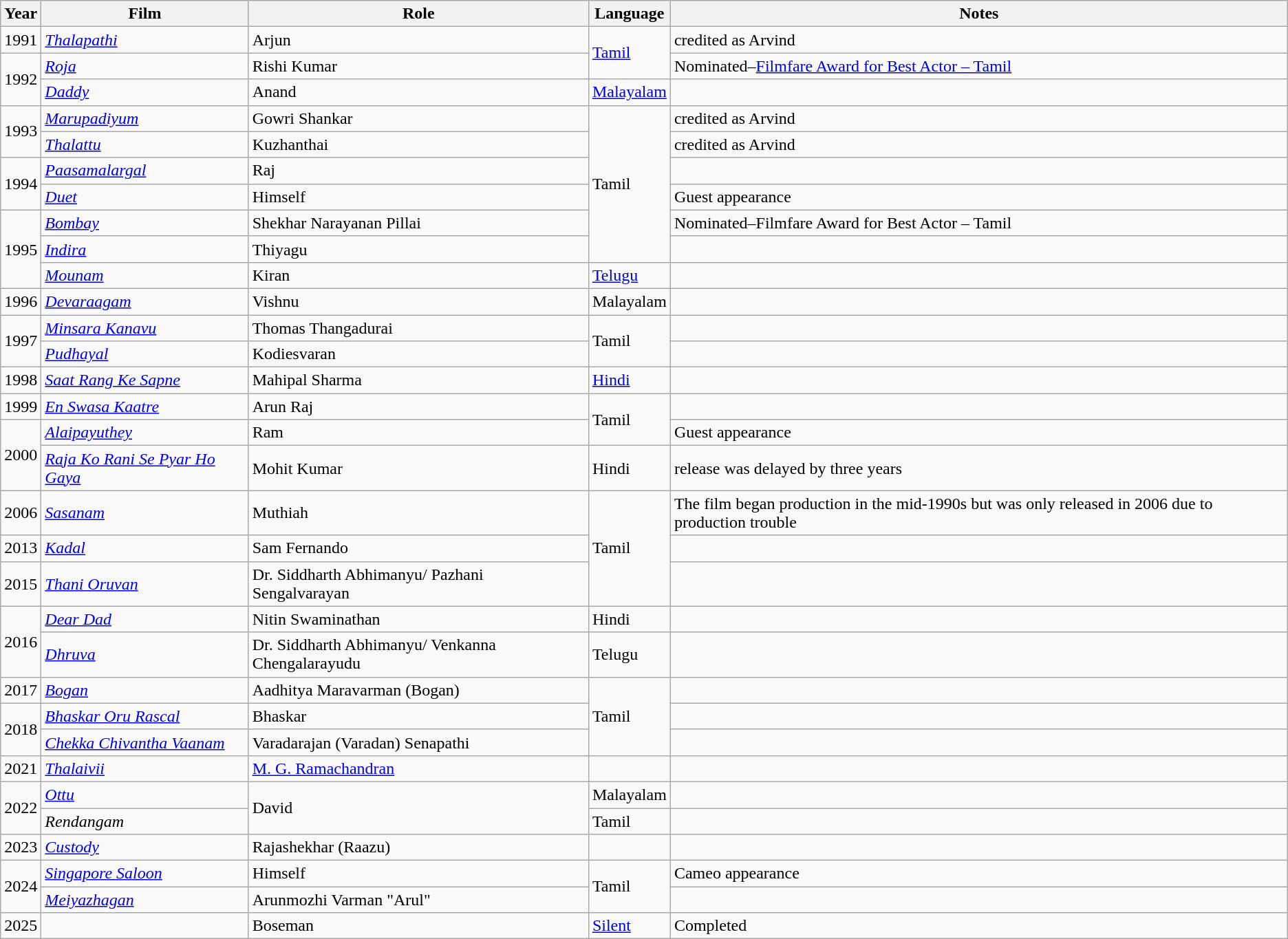<table class="wikitable sortable">
<tr>
<th scope="col">Year</th>
<th scope="col">Film</th>
<th scope="col">Role</th>
<th scope="col">Language</th>
<th scope="col" class="unsortable">Notes</th>
</tr>
<tr>
<td>1991</td>
<td><em><a href='#'>Thalapathi</a></em></td>
<td>Arjun</td>
<td rowspan="2"><a href='#'>Tamil</a></td>
<td>credited as Arvind</td>
</tr>
<tr>
<td rowspan="2">1992</td>
<td><em><a href='#'>Roja</a></em></td>
<td>Rishi Kumar</td>
<td>Nominated–<a href='#'>Filmfare Award for Best Actor – Tamil</a></td>
</tr>
<tr>
<td><em><a href='#'>Daddy</a></em></td>
<td>Anand</td>
<td><a href='#'>Malayalam</a></td>
<td></td>
</tr>
<tr>
<td rowspan="2">1993</td>
<td><em><a href='#'>Marupadiyum</a></em></td>
<td>Gowri Shankar</td>
<td rowspan="6">Tamil</td>
<td>credited as Arvind</td>
</tr>
<tr>
<td><em><a href='#'>Thalattu</a></em></td>
<td>Kuzhanthai</td>
<td>credited as Arvind</td>
</tr>
<tr>
<td rowspan="2">1994</td>
<td><em><a href='#'>Paasamalargal</a></em></td>
<td>Raj</td>
<td></td>
</tr>
<tr>
<td><em><a href='#'>Duet</a></em></td>
<td>Himself</td>
<td>Guest appearance</td>
</tr>
<tr>
<td rowspan="3">1995</td>
<td><em><a href='#'>Bombay</a></em></td>
<td>Shekhar Narayanan Pillai</td>
<td>Nominated–Filmfare Award for Best Actor – Tamil</td>
</tr>
<tr>
<td><em><a href='#'>Indira</a></em></td>
<td>Thiyagu</td>
<td></td>
</tr>
<tr>
<td><em><a href='#'>Mounam</a></em></td>
<td>Kiran</td>
<td><a href='#'>Telugu</a></td>
<td></td>
</tr>
<tr>
<td>1996</td>
<td><em><a href='#'>Devaraagam</a></em></td>
<td>Vishnu</td>
<td>Malayalam</td>
<td></td>
</tr>
<tr>
<td rowspan="2">1997</td>
<td><em><a href='#'>Minsara Kanavu</a></em></td>
<td>Thomas Thangadurai</td>
<td rowspan="2">Tamil</td>
<td></td>
</tr>
<tr>
<td><em><a href='#'>Pudhayal</a></em></td>
<td>Kodiesvaran</td>
<td></td>
</tr>
<tr>
<td>1998</td>
<td><em><a href='#'>Saat Rang Ke Sapne</a></em></td>
<td>Mahipal Sharma</td>
<td><a href='#'>Hindi</a></td>
<td></td>
</tr>
<tr>
<td>1999</td>
<td><em><a href='#'>En Swasa Kaatre</a></em></td>
<td>Arun Raj</td>
<td rowspan="2">Tamil</td>
<td></td>
</tr>
<tr>
<td rowspan="2">2000</td>
<td><em><a href='#'>Alaipayuthey</a></em></td>
<td>Ram</td>
<td>Guest appearance</td>
</tr>
<tr>
<td><em><a href='#'>Raja Ko Rani Se Pyar Ho Gaya</a></em></td>
<td>Mohit Kumar</td>
<td>Hindi</td>
<td>release was delayed by three years</td>
</tr>
<tr>
<td>2006</td>
<td><em><a href='#'>Sasanam</a></em></td>
<td>Muthiah</td>
<td rowspan="3">Tamil</td>
<td>The film began production in the mid-1990s but was only released in 2006 due to production trouble</td>
</tr>
<tr>
<td rowspan="1">2013</td>
<td><em><a href='#'>Kadal</a></em></td>
<td>Sam Fernando</td>
<td></td>
</tr>
<tr>
<td>2015</td>
<td><em><a href='#'>Thani Oruvan</a></em></td>
<td>Dr. Siddharth Abhimanyu/ Pazhani Sengalvarayan</td>
<td></td>
</tr>
<tr>
<td rowspan="2">2016</td>
<td><em><a href='#'>Dear Dad</a></em></td>
<td>Nitin Swaminathan</td>
<td>Hindi</td>
<td></td>
</tr>
<tr>
<td><em><a href='#'>Dhruva</a></em></td>
<td>Dr. Siddharth Abhimanyu/ Venkanna Chengalarayudu</td>
<td>Telugu</td>
<td></td>
</tr>
<tr>
<td>2017</td>
<td><em><a href='#'>Bogan</a></em></td>
<td>Aadhitya Maravarman (Bogan)</td>
<td rowspan="3">Tamil</td>
<td></td>
</tr>
<tr>
<td rowspan="2">2018</td>
<td><em><a href='#'>Bhaskar Oru Rascal</a></em></td>
<td>Bhaskar</td>
<td></td>
</tr>
<tr>
<td><em><a href='#'>Chekka Chivantha Vaanam</a></em></td>
<td>Varadarajan (Varadan) Senapathi</td>
<td></td>
</tr>
<tr>
<td>2021</td>
<td><em><a href='#'>Thalaivii</a></em></td>
<td><a href='#'>M. G. Ramachandran</a></td>
<td></td>
<td></td>
</tr>
<tr>
<td rowspan="2">2022</td>
<td><em><a href='#'>Ottu</a></em></td>
<td rowspan="2">David</td>
<td>Malayalam</td>
<td></td>
</tr>
<tr>
<td><em>Rendangam</em></td>
<td>Tamil</td>
<td></td>
</tr>
<tr>
<td>2023</td>
<td><em><a href='#'>Custody</a></em></td>
<td>Rajashekhar (Raazu)</td>
<td></td>
<td></td>
</tr>
<tr>
<td rowspan="2">2024</td>
<td><em><a href='#'>Singapore Saloon</a></em></td>
<td>Himself</td>
<td rowspan="2">Tamil</td>
<td>Cameo appearance</td>
</tr>
<tr>
<td><em><a href='#'>Meiyazhagan</a></em></td>
<td>Arunmozhi Varman "Arul"</td>
<td></td>
</tr>
<tr>
<td>2025</td>
<td></td>
<td>Boseman</td>
<td><a href='#'>Silent</a></td>
<td>Completed</td>
</tr>
</table>
